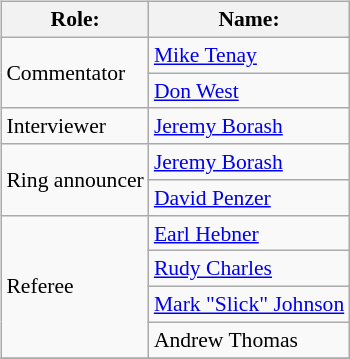<table class=wikitable style="font-size:90%; margin: 0.5em 0 0.5em 1em; float: right; clear: right;">
<tr>
<th>Role:</th>
<th>Name:</th>
</tr>
<tr>
<td rowspan="2">Commentator</td>
<td><a href='#'>Mike Tenay</a></td>
</tr>
<tr>
<td><a href='#'>Don West</a></td>
</tr>
<tr>
<td rowspan="1">Interviewer</td>
<td><a href='#'>Jeremy Borash</a></td>
</tr>
<tr>
<td rowspan="2">Ring announcer</td>
<td><a href='#'>Jeremy Borash</a></td>
</tr>
<tr>
<td><a href='#'>David Penzer</a></td>
</tr>
<tr>
<td rowspan="4">Referee</td>
<td><a href='#'>Earl Hebner</a></td>
</tr>
<tr>
<td><a href='#'>Rudy Charles</a></td>
</tr>
<tr>
<td><a href='#'>Mark "Slick" Johnson</a></td>
</tr>
<tr>
<td>Andrew Thomas</td>
</tr>
<tr>
</tr>
</table>
